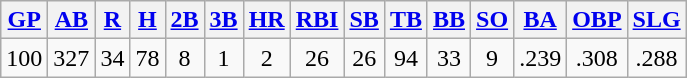<table class="wikitable">
<tr>
<th><a href='#'>GP</a></th>
<th><a href='#'>AB</a></th>
<th><a href='#'>R</a></th>
<th><a href='#'>H</a></th>
<th><a href='#'>2B</a></th>
<th><a href='#'>3B</a></th>
<th><a href='#'>HR</a></th>
<th><a href='#'>RBI</a></th>
<th><a href='#'>SB</a></th>
<th><a href='#'>TB</a></th>
<th><a href='#'>BB</a></th>
<th><a href='#'>SO</a></th>
<th><a href='#'>BA</a></th>
<th><a href='#'>OBP</a></th>
<th><a href='#'>SLG</a></th>
</tr>
<tr align=center>
<td>100</td>
<td>327</td>
<td>34</td>
<td>78</td>
<td>8</td>
<td>1</td>
<td>2</td>
<td>26</td>
<td>26</td>
<td>94</td>
<td>33</td>
<td>9</td>
<td>.239</td>
<td>.308</td>
<td>.288</td>
</tr>
</table>
